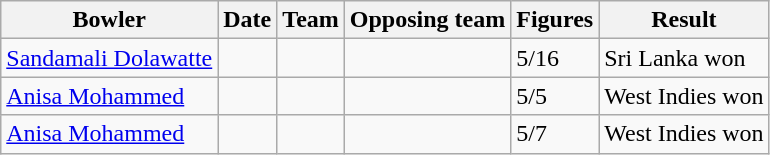<table class="wikitable">
<tr>
<th>Bowler</th>
<th>Date</th>
<th>Team</th>
<th>Opposing team</th>
<th>Figures</th>
<th>Result</th>
</tr>
<tr>
<td><a href='#'>Sandamali Dolawatte</a></td>
<td></td>
<td></td>
<td></td>
<td>5/16</td>
<td>Sri Lanka won</td>
</tr>
<tr>
<td><a href='#'>Anisa Mohammed</a></td>
<td></td>
<td></td>
<td></td>
<td>5/5</td>
<td>West Indies won</td>
</tr>
<tr>
<td><a href='#'>Anisa Mohammed</a></td>
<td></td>
<td></td>
<td></td>
<td>5/7</td>
<td>West Indies won</td>
</tr>
</table>
